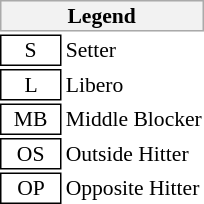<table class="toccolours" style="margin-left: 50px; font-size: 90%; white-space: nowrap; valign: middle;">
<tr>
<th colspan="6" style="background-color: #F2F2F2; border: 1px solid #AAAAAA;">Legend</th>
</tr>
<tr>
<td style="border: 1px solid black;" align=center>  S  </td>
<td>Setter</td>
</tr>
<tr>
<td style="border: 1px solid black;" align=center>  L  </td>
<td>Libero</td>
</tr>
<tr>
<td style="border: 1px solid black;" align=center>  MB  </td>
<td>Middle Blocker</td>
</tr>
<tr>
<td style="border: 1px solid black;" align=center>  OS  </td>
<td>Outside Hitter</td>
</tr>
<tr>
<td style="border: 1px solid black;" align=center>  OP  </td>
<td>Opposite Hitter</td>
</tr>
<tr>
</tr>
</table>
